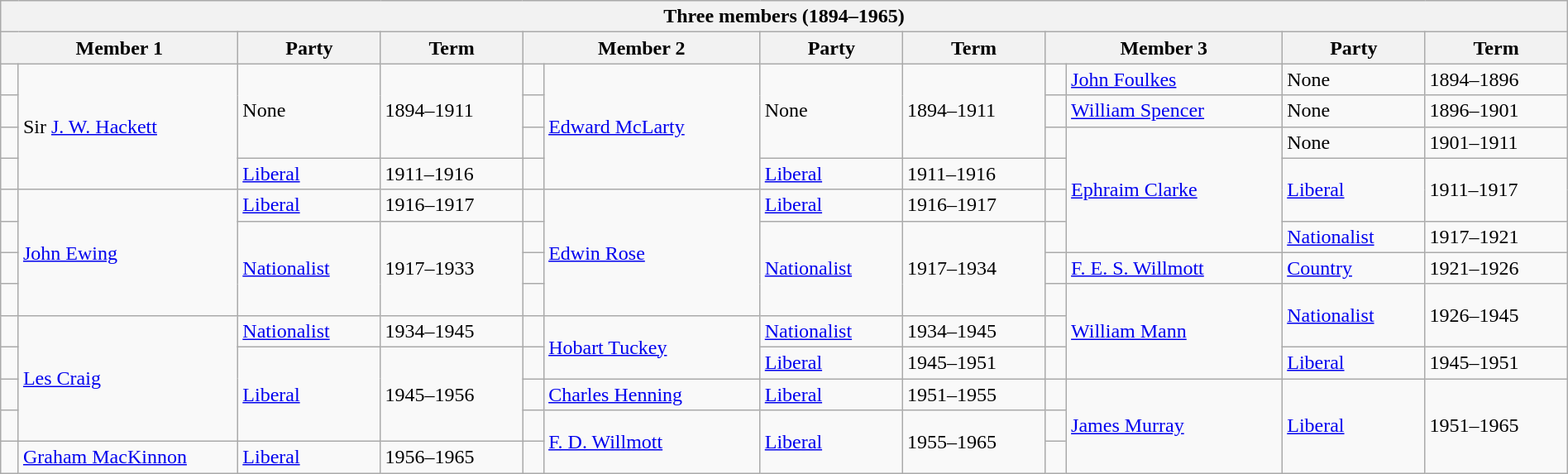<table class="wikitable" width="100%">
<tr>
<th colspan="12">Three members (1894–1965)</th>
</tr>
<tr>
<th colspan="2" width="15%">Member 1</th>
<th width="9%">Party</th>
<th width="9%">Term</th>
<th colspan="2" width="15%">Member 2</th>
<th width="9%">Party</th>
<th width="9%">Term</th>
<th colspan="2" width="15%">Member 3</th>
<th width="9%">Party</th>
<th width="9%">Term</th>
</tr>
<tr>
<td> </td>
<td rowspan="4">Sir <a href='#'>J. W. Hackett</a></td>
<td rowspan="3">None</td>
<td rowspan="3">1894–1911</td>
<td> </td>
<td rowspan="4"><a href='#'>Edward McLarty</a></td>
<td rowspan="3">None</td>
<td rowspan="3">1894–1911</td>
<td> </td>
<td><a href='#'>John Foulkes</a></td>
<td>None</td>
<td>1894–1896</td>
</tr>
<tr>
<td> </td>
<td> </td>
<td> </td>
<td><a href='#'>William Spencer</a></td>
<td>None</td>
<td>1896–1901</td>
</tr>
<tr>
<td> </td>
<td> </td>
<td> </td>
<td rowspan="4"><a href='#'>Ephraim Clarke</a></td>
<td>None</td>
<td>1901–1911</td>
</tr>
<tr>
<td> </td>
<td><a href='#'>Liberal</a></td>
<td>1911–1916</td>
<td> </td>
<td><a href='#'>Liberal</a></td>
<td>1911–1916</td>
<td> </td>
<td rowspan="2"><a href='#'>Liberal</a></td>
<td rowspan="2">1911–1917</td>
</tr>
<tr>
<td> </td>
<td rowspan="4"><a href='#'>John Ewing</a></td>
<td><a href='#'>Liberal</a></td>
<td>1916–1917</td>
<td> </td>
<td rowspan="4"><a href='#'>Edwin Rose</a></td>
<td><a href='#'>Liberal</a></td>
<td>1916–1917</td>
<td> </td>
</tr>
<tr>
<td> </td>
<td rowspan="3"><a href='#'>Nationalist</a></td>
<td rowspan="3">1917–1933</td>
<td> </td>
<td rowspan="3"><a href='#'>Nationalist</a></td>
<td rowspan="3">1917–1934</td>
<td> </td>
<td><a href='#'>Nationalist</a></td>
<td>1917–1921</td>
</tr>
<tr>
<td> </td>
<td> </td>
<td> </td>
<td><a href='#'>F. E. S. Willmott</a></td>
<td><a href='#'>Country</a></td>
<td>1921–1926</td>
</tr>
<tr>
<td> </td>
<td> </td>
<td> </td>
<td rowspan="3"><a href='#'>William Mann</a></td>
<td rowspan="2"><a href='#'>Nationalist</a></td>
<td rowspan="2">1926–1945</td>
</tr>
<tr>
<td> </td>
<td rowspan="4"><a href='#'>Les Craig</a></td>
<td><a href='#'>Nationalist</a></td>
<td>1934–1945</td>
<td> </td>
<td rowspan="2"><a href='#'>Hobart Tuckey</a></td>
<td><a href='#'>Nationalist</a></td>
<td>1934–1945</td>
<td> </td>
</tr>
<tr>
<td> </td>
<td rowspan="3"><a href='#'>Liberal</a></td>
<td rowspan="3">1945–1956</td>
<td> </td>
<td><a href='#'>Liberal</a></td>
<td>1945–1951</td>
<td> </td>
<td><a href='#'>Liberal</a></td>
<td>1945–1951</td>
</tr>
<tr>
<td> </td>
<td> </td>
<td><a href='#'>Charles Henning</a></td>
<td><a href='#'>Liberal</a></td>
<td>1951–1955</td>
<td> </td>
<td rowspan="3"><a href='#'>James Murray</a></td>
<td rowspan="3"><a href='#'>Liberal</a></td>
<td rowspan="3">1951–1965</td>
</tr>
<tr>
<td> </td>
<td> </td>
<td rowspan="2"><a href='#'>F. D. Willmott</a></td>
<td rowspan="2"><a href='#'>Liberal</a></td>
<td rowspan="2">1955–1965</td>
<td> </td>
</tr>
<tr>
<td> </td>
<td><a href='#'>Graham MacKinnon</a></td>
<td><a href='#'>Liberal</a></td>
<td>1956–1965</td>
<td> </td>
<td> </td>
</tr>
</table>
